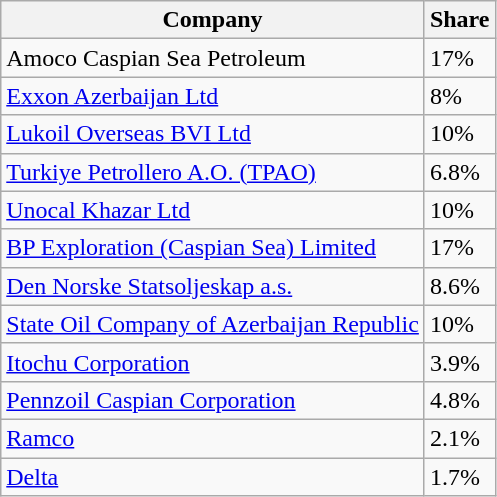<table class=wikitable>
<tr>
<th>Company</th>
<th>Share</th>
</tr>
<tr>
<td>Amoco Caspian Sea Petroleum</td>
<td>17%</td>
</tr>
<tr>
<td><a href='#'>Exxon Azerbaijan Ltd</a></td>
<td>8%</td>
</tr>
<tr>
<td><a href='#'>Lukoil Overseas BVI Ltd</a></td>
<td>10%</td>
</tr>
<tr>
<td><a href='#'>Turkiye Petrollero A.O. (TPAO)</a></td>
<td>6.8%</td>
</tr>
<tr>
<td><a href='#'>Unocal Khazar Ltd</a></td>
<td>10%</td>
</tr>
<tr>
<td><a href='#'>BP Exploration (Caspian Sea) Limited</a></td>
<td>17%</td>
</tr>
<tr>
<td><a href='#'>Den Norske Statsoljeskap a.s.</a></td>
<td>8.6%</td>
</tr>
<tr>
<td><a href='#'>State Oil Company of Azerbaijan Republic</a></td>
<td>10%</td>
</tr>
<tr>
<td><a href='#'>Itochu Corporation</a></td>
<td>3.9%</td>
</tr>
<tr>
<td><a href='#'>Pennzoil Caspian Corporation</a></td>
<td>4.8%</td>
</tr>
<tr>
<td><a href='#'>Ramco</a></td>
<td>2.1%</td>
</tr>
<tr>
<td><a href='#'>Delta</a></td>
<td>1.7%</td>
</tr>
</table>
